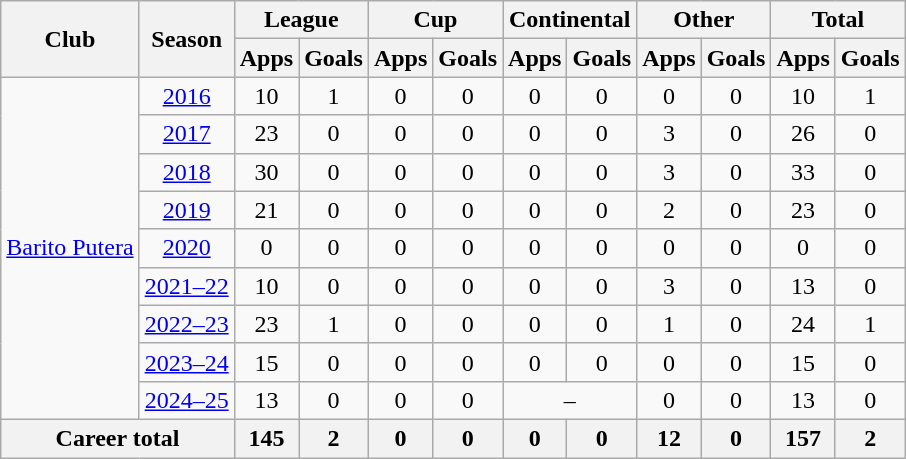<table class="wikitable" style="text-align:center">
<tr>
<th rowspan="2">Club</th>
<th rowspan="2">Season</th>
<th colspan="2">League</th>
<th colspan="2">Cup</th>
<th colspan="2">Continental</th>
<th colspan="2">Other</th>
<th colspan="2">Total</th>
</tr>
<tr>
<th>Apps</th>
<th>Goals</th>
<th>Apps</th>
<th>Goals</th>
<th>Apps</th>
<th>Goals</th>
<th>Apps</th>
<th>Goals</th>
<th>Apps</th>
<th>Goals</th>
</tr>
<tr>
<td rowspan="9" valign="center"><a href='#'>Barito Putera</a></td>
<td><a href='#'>2016</a></td>
<td>10</td>
<td>1</td>
<td>0</td>
<td>0</td>
<td>0</td>
<td>0</td>
<td>0</td>
<td>0</td>
<td>10</td>
<td>1</td>
</tr>
<tr>
<td><a href='#'>2017</a></td>
<td>23</td>
<td>0</td>
<td>0</td>
<td>0</td>
<td>0</td>
<td>0</td>
<td>3</td>
<td>0</td>
<td>26</td>
<td>0</td>
</tr>
<tr>
<td><a href='#'>2018</a></td>
<td>30</td>
<td>0</td>
<td>0</td>
<td>0</td>
<td>0</td>
<td>0</td>
<td>3</td>
<td>0</td>
<td>33</td>
<td>0</td>
</tr>
<tr>
<td><a href='#'>2019</a></td>
<td>21</td>
<td>0</td>
<td>0</td>
<td>0</td>
<td>0</td>
<td>0</td>
<td>2</td>
<td>0</td>
<td>23</td>
<td>0</td>
</tr>
<tr>
<td><a href='#'>2020</a></td>
<td>0</td>
<td>0</td>
<td>0</td>
<td>0</td>
<td>0</td>
<td>0</td>
<td>0</td>
<td>0</td>
<td>0</td>
<td>0</td>
</tr>
<tr>
<td><a href='#'>2021–22</a></td>
<td>10</td>
<td>0</td>
<td>0</td>
<td>0</td>
<td>0</td>
<td>0</td>
<td>3</td>
<td>0</td>
<td>13</td>
<td>0</td>
</tr>
<tr>
<td><a href='#'>2022–23</a></td>
<td>23</td>
<td>1</td>
<td>0</td>
<td>0</td>
<td>0</td>
<td>0</td>
<td>1</td>
<td>0</td>
<td>24</td>
<td>1</td>
</tr>
<tr>
<td><a href='#'>2023–24</a></td>
<td>15</td>
<td>0</td>
<td>0</td>
<td>0</td>
<td>0</td>
<td>0</td>
<td>0</td>
<td>0</td>
<td>15</td>
<td>0</td>
</tr>
<tr>
<td><a href='#'>2024–25</a></td>
<td>13</td>
<td>0</td>
<td>0</td>
<td>0</td>
<td colspan="2">–</td>
<td>0</td>
<td>0</td>
<td>13</td>
<td>0</td>
</tr>
<tr>
<th colspan="2">Career total</th>
<th>145</th>
<th>2</th>
<th>0</th>
<th>0</th>
<th>0</th>
<th>0</th>
<th>12</th>
<th>0</th>
<th>157</th>
<th>2</th>
</tr>
</table>
